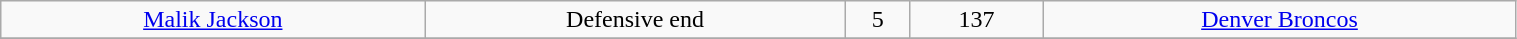<table class="wikitable" width="80%">
<tr align="center" bgcolor="">
<td><a href='#'>Malik Jackson</a></td>
<td>Defensive end</td>
<td>5</td>
<td>137</td>
<td><a href='#'>Denver Broncos</a></td>
</tr>
<tr align="center" bgcolor="">
</tr>
</table>
